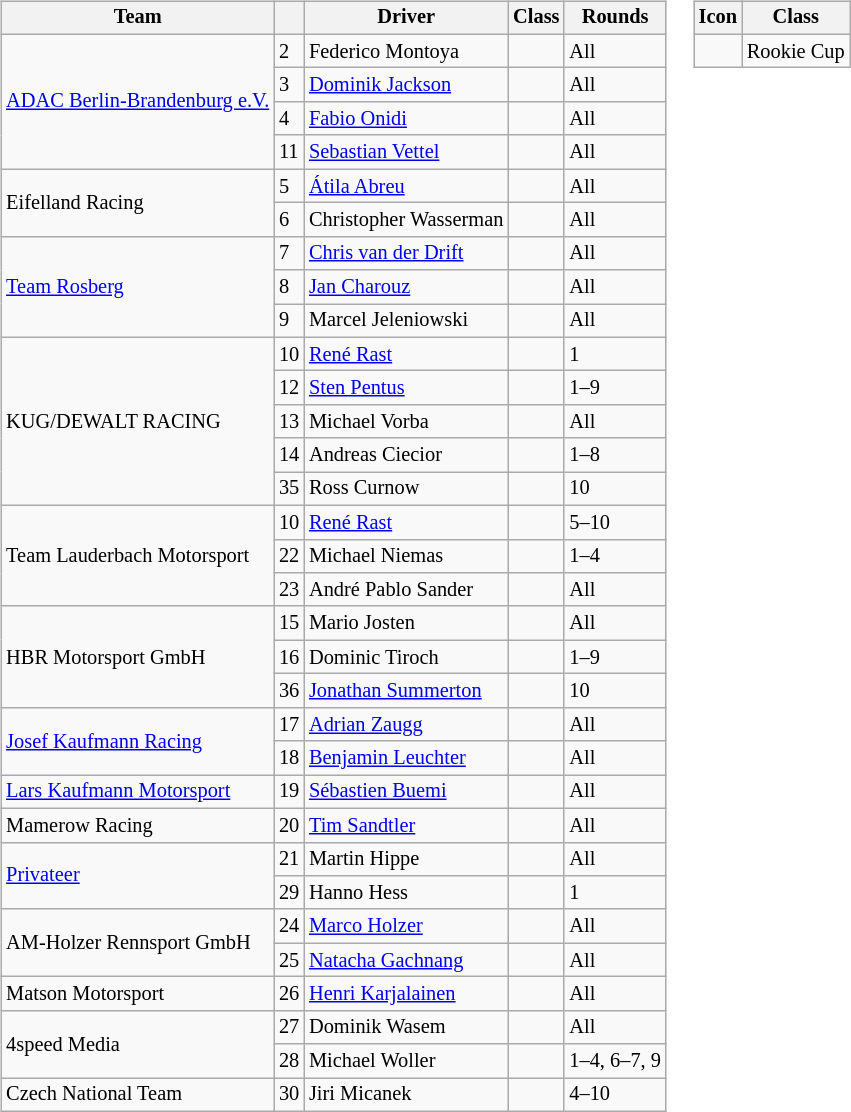<table>
<tr>
<td><br><table class="wikitable" style="font-size:85%">
<tr>
<th>Team</th>
<th></th>
<th>Driver</th>
<th>Class</th>
<th>Rounds</th>
</tr>
<tr>
<td rowspan=4> <a href='#'>ADAC Berlin-Brandenburg e.V.</a></td>
<td>2</td>
<td> Federico Montoya</td>
<td></td>
<td>All</td>
</tr>
<tr>
<td>3</td>
<td> <a href='#'>Dominik Jackson</a></td>
<td></td>
<td>All</td>
</tr>
<tr>
<td>4</td>
<td> <a href='#'>Fabio Onidi</a></td>
<td align=center></td>
<td>All</td>
</tr>
<tr>
<td>11</td>
<td> <a href='#'>Sebastian Vettel</a></td>
<td></td>
<td>All</td>
</tr>
<tr>
<td rowspan=2> Eifelland Racing</td>
<td>5</td>
<td> <a href='#'>Átila Abreu</a></td>
<td></td>
<td>All</td>
</tr>
<tr>
<td>6</td>
<td> Christopher Wasserman</td>
<td></td>
<td>All</td>
</tr>
<tr>
<td rowspan=3> <a href='#'>Team Rosberg</a></td>
<td>7</td>
<td> <a href='#'>Chris van der Drift</a></td>
<td align=center></td>
<td>All</td>
</tr>
<tr>
<td>8</td>
<td> <a href='#'>Jan Charouz</a></td>
<td></td>
<td>All</td>
</tr>
<tr>
<td>9</td>
<td> Marcel Jeleniowski</td>
<td align=center></td>
<td>All</td>
</tr>
<tr>
<td rowspan=5> KUG/DEWALT RACING</td>
<td>10</td>
<td> <a href='#'>René Rast</a></td>
<td></td>
<td>1</td>
</tr>
<tr>
<td>12</td>
<td> <a href='#'>Sten Pentus</a></td>
<td></td>
<td>1–9</td>
</tr>
<tr>
<td>13</td>
<td> Michael Vorba</td>
<td></td>
<td>All</td>
</tr>
<tr>
<td>14</td>
<td> Andreas Ciecior</td>
<td></td>
<td>1–8</td>
</tr>
<tr>
<td>35</td>
<td> Ross Curnow</td>
<td></td>
<td>10</td>
</tr>
<tr>
<td rowspan=3> Team Lauderbach Motorsport</td>
<td>10</td>
<td> <a href='#'>René Rast</a></td>
<td></td>
<td>5–10</td>
</tr>
<tr>
<td>22</td>
<td> Michael Niemas</td>
<td></td>
<td>1–4</td>
</tr>
<tr>
<td>23</td>
<td> André Pablo Sander</td>
<td align=center></td>
<td>All</td>
</tr>
<tr>
<td rowspan=3> HBR Motorsport GmbH</td>
<td>15</td>
<td> Mario Josten</td>
<td></td>
<td>All</td>
</tr>
<tr>
<td>16</td>
<td> Dominic Tiroch</td>
<td></td>
<td>1–9</td>
</tr>
<tr>
<td>36</td>
<td> <a href='#'>Jonathan Summerton</a></td>
<td></td>
<td>10</td>
</tr>
<tr>
<td rowspan=2> <a href='#'>Josef Kaufmann Racing</a></td>
<td>17</td>
<td> <a href='#'>Adrian Zaugg</a></td>
<td align=center></td>
<td>All</td>
</tr>
<tr>
<td>18</td>
<td> <a href='#'>Benjamin Leuchter</a></td>
<td align=center></td>
<td>All</td>
</tr>
<tr>
<td> <a href='#'>Lars Kaufmann Motorsport</a></td>
<td>19</td>
<td> <a href='#'>Sébastien Buemi</a></td>
<td align=center></td>
<td>All</td>
</tr>
<tr>
<td> Mamerow Racing</td>
<td>20</td>
<td> <a href='#'>Tim Sandtler</a></td>
<td align=center></td>
<td>All</td>
</tr>
<tr>
<td rowspan=2><a href='#'>Privateer</a></td>
<td>21</td>
<td> Martin Hippe</td>
<td></td>
<td>All</td>
</tr>
<tr>
<td>29</td>
<td> Hanno Hess</td>
<td></td>
<td>1</td>
</tr>
<tr>
<td rowspan=2> AM-Holzer Rennsport GmbH</td>
<td>24</td>
<td> <a href='#'>Marco Holzer</a></td>
<td align=center></td>
<td>All</td>
</tr>
<tr>
<td>25</td>
<td> <a href='#'>Natacha Gachnang</a></td>
<td></td>
<td>All</td>
</tr>
<tr>
<td> Matson Motorsport</td>
<td>26</td>
<td> <a href='#'>Henri Karjalainen</a></td>
<td align=center></td>
<td>All</td>
</tr>
<tr>
<td rowspan=2> 4speed Media</td>
<td>27</td>
<td> Dominik Wasem</td>
<td align=center></td>
<td>All</td>
</tr>
<tr>
<td>28</td>
<td> Michael Woller</td>
<td align=center></td>
<td>1–4, 6–7, 9</td>
</tr>
<tr>
<td> Czech National Team</td>
<td>30</td>
<td> Jiri Micanek</td>
<td></td>
<td>4–10</td>
</tr>
</table>
</td>
<td valign="top"><br><table class="wikitable" style="font-size: 85%;">
<tr>
<th>Icon</th>
<th>Class</th>
</tr>
<tr>
<td align=center></td>
<td>Rookie Cup</td>
</tr>
</table>
</td>
</tr>
</table>
